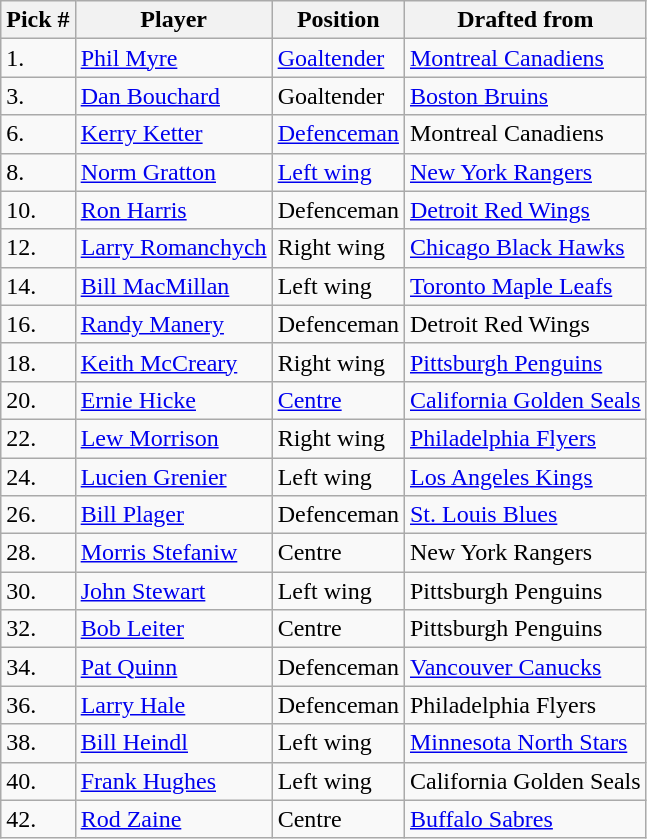<table class="wikitable">
<tr>
<th>Pick #</th>
<th>Player</th>
<th>Position</th>
<th>Drafted from</th>
</tr>
<tr>
<td>1.</td>
<td><a href='#'>Phil Myre</a></td>
<td><a href='#'>Goaltender</a></td>
<td><a href='#'>Montreal Canadiens</a></td>
</tr>
<tr>
<td>3.</td>
<td><a href='#'>Dan Bouchard</a></td>
<td>Goaltender</td>
<td><a href='#'>Boston Bruins</a></td>
</tr>
<tr>
<td>6.</td>
<td><a href='#'>Kerry Ketter</a></td>
<td><a href='#'>Defenceman</a></td>
<td>Montreal Canadiens</td>
</tr>
<tr>
<td>8.</td>
<td><a href='#'>Norm Gratton</a></td>
<td><a href='#'>Left wing</a></td>
<td><a href='#'>New York Rangers</a></td>
</tr>
<tr>
<td>10.</td>
<td><a href='#'>Ron Harris</a></td>
<td>Defenceman</td>
<td><a href='#'>Detroit Red Wings</a></td>
</tr>
<tr>
<td>12.</td>
<td><a href='#'>Larry Romanchych</a></td>
<td>Right wing</td>
<td><a href='#'>Chicago Black Hawks</a></td>
</tr>
<tr>
<td>14.</td>
<td><a href='#'>Bill MacMillan</a></td>
<td>Left wing</td>
<td><a href='#'>Toronto Maple Leafs</a></td>
</tr>
<tr>
<td>16.</td>
<td><a href='#'>Randy Manery</a></td>
<td>Defenceman</td>
<td>Detroit Red Wings</td>
</tr>
<tr>
<td>18.</td>
<td><a href='#'>Keith McCreary</a></td>
<td>Right wing</td>
<td><a href='#'>Pittsburgh Penguins</a></td>
</tr>
<tr>
<td>20.</td>
<td><a href='#'>Ernie Hicke</a></td>
<td><a href='#'>Centre</a></td>
<td><a href='#'>California Golden Seals</a></td>
</tr>
<tr>
<td>22.</td>
<td><a href='#'>Lew Morrison</a></td>
<td>Right wing</td>
<td><a href='#'>Philadelphia Flyers</a></td>
</tr>
<tr>
<td>24.</td>
<td><a href='#'>Lucien Grenier</a></td>
<td>Left wing</td>
<td><a href='#'>Los Angeles Kings</a></td>
</tr>
<tr>
<td>26.</td>
<td><a href='#'>Bill Plager</a></td>
<td>Defenceman</td>
<td><a href='#'>St. Louis Blues</a></td>
</tr>
<tr>
<td>28.</td>
<td><a href='#'>Morris Stefaniw</a></td>
<td>Centre</td>
<td>New York Rangers</td>
</tr>
<tr>
<td>30.</td>
<td><a href='#'>John Stewart</a></td>
<td>Left wing</td>
<td>Pittsburgh Penguins</td>
</tr>
<tr>
<td>32.</td>
<td><a href='#'>Bob Leiter</a></td>
<td>Centre</td>
<td>Pittsburgh Penguins</td>
</tr>
<tr>
<td>34.</td>
<td><a href='#'>Pat Quinn</a></td>
<td>Defenceman</td>
<td><a href='#'>Vancouver Canucks</a></td>
</tr>
<tr>
<td>36.</td>
<td><a href='#'>Larry Hale</a></td>
<td>Defenceman</td>
<td>Philadelphia Flyers</td>
</tr>
<tr>
<td>38.</td>
<td><a href='#'>Bill Heindl</a></td>
<td>Left wing</td>
<td><a href='#'>Minnesota North Stars</a></td>
</tr>
<tr>
<td>40.</td>
<td><a href='#'>Frank Hughes</a></td>
<td>Left wing</td>
<td>California Golden Seals</td>
</tr>
<tr>
<td>42.</td>
<td><a href='#'>Rod Zaine</a></td>
<td>Centre</td>
<td><a href='#'>Buffalo Sabres</a></td>
</tr>
</table>
